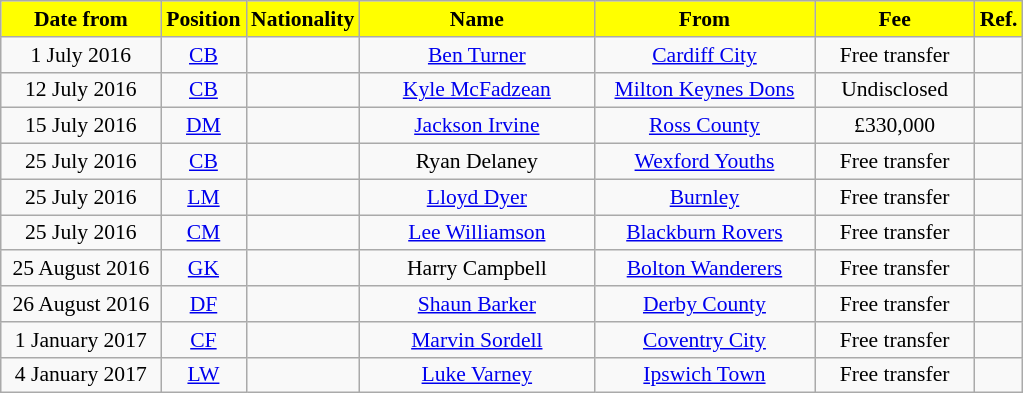<table class="wikitable"  style="text-align:center; font-size:90%; ">
<tr>
<th style="background:#FFFF00; color:#000000; width:100px;">Date from</th>
<th style="background:#FFFF00; color:#000000; width:50px;">Position</th>
<th style="background:#FFFF00; color:#000000; width:50px;">Nationality</th>
<th style="background:#FFFF00; color:#000000; width:150px;">Name</th>
<th style="background:#FFFF00; color:#000000; width:140px;">From</th>
<th style="background:#FFFF00; color:#000000; width:100px;">Fee</th>
<th style="background:#FFFF00; color:#000000; width:25px;">Ref.</th>
</tr>
<tr>
<td>1 July 2016</td>
<td><a href='#'>CB</a></td>
<td></td>
<td><a href='#'>Ben Turner</a></td>
<td><a href='#'>Cardiff City</a></td>
<td>Free transfer</td>
<td></td>
</tr>
<tr>
<td>12 July 2016</td>
<td><a href='#'>CB</a></td>
<td></td>
<td><a href='#'>Kyle McFadzean</a></td>
<td><a href='#'>Milton Keynes Dons</a></td>
<td>Undisclosed</td>
<td></td>
</tr>
<tr>
<td>15 July 2016</td>
<td><a href='#'>DM</a></td>
<td></td>
<td><a href='#'>Jackson Irvine</a></td>
<td><a href='#'>Ross County</a></td>
<td>£330,000</td>
<td></td>
</tr>
<tr>
<td>25 July 2016</td>
<td><a href='#'>CB</a></td>
<td></td>
<td>Ryan Delaney</td>
<td><a href='#'>Wexford Youths</a></td>
<td>Free transfer</td>
<td></td>
</tr>
<tr>
<td>25 July 2016</td>
<td><a href='#'>LM</a></td>
<td></td>
<td><a href='#'>Lloyd Dyer</a></td>
<td><a href='#'>Burnley</a></td>
<td>Free transfer</td>
<td></td>
</tr>
<tr>
<td>25 July 2016</td>
<td><a href='#'>CM</a></td>
<td></td>
<td><a href='#'>Lee Williamson</a></td>
<td><a href='#'>Blackburn Rovers</a></td>
<td>Free transfer</td>
<td></td>
</tr>
<tr>
<td>25 August 2016</td>
<td><a href='#'>GK</a></td>
<td></td>
<td>Harry Campbell</td>
<td><a href='#'>Bolton Wanderers</a></td>
<td>Free transfer</td>
<td></td>
</tr>
<tr>
<td>26 August 2016</td>
<td><a href='#'>DF</a></td>
<td></td>
<td><a href='#'>Shaun Barker</a></td>
<td><a href='#'>Derby County</a></td>
<td>Free transfer</td>
<td></td>
</tr>
<tr>
<td>1 January 2017</td>
<td><a href='#'>CF</a></td>
<td></td>
<td><a href='#'>Marvin Sordell</a></td>
<td><a href='#'>Coventry City</a></td>
<td>Free transfer</td>
<td></td>
</tr>
<tr>
<td>4 January 2017</td>
<td><a href='#'>LW</a></td>
<td></td>
<td><a href='#'>Luke Varney</a></td>
<td><a href='#'>Ipswich Town</a></td>
<td>Free transfer</td>
<td></td>
</tr>
</table>
